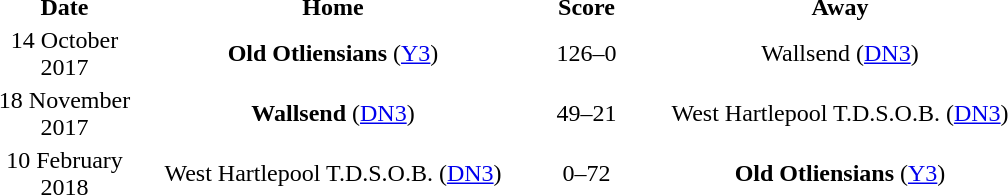<table style="text-align: center">
<tr>
<th width=100 align=centre>Date</th>
<th width=250 align=centre>Home</th>
<th width=80 align=centre>Score</th>
<th width=250 align=centre>Away</th>
</tr>
<tr>
<td>14 October 2017</td>
<td><strong>Old Otliensians</strong> (<a href='#'>Y3</a>)</td>
<td>126–0</td>
<td>Wallsend (<a href='#'>DN3</a>)</td>
</tr>
<tr>
<td>18 November 2017</td>
<td><strong>Wallsend</strong> (<a href='#'>DN3</a>)</td>
<td>49–21</td>
<td>West Hartlepool T.D.S.O.B. (<a href='#'>DN3</a>)</td>
</tr>
<tr>
<td>10 February 2018</td>
<td>West Hartlepool T.D.S.O.B. (<a href='#'>DN3</a>)</td>
<td>0–72</td>
<td><strong>Old Otliensians</strong> (<a href='#'>Y3</a>)</td>
</tr>
</table>
